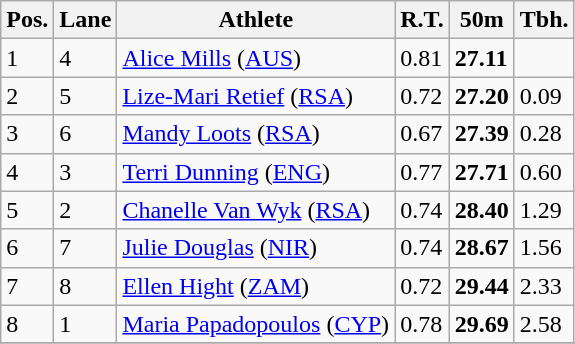<table class="wikitable">
<tr>
<th>Pos.</th>
<th>Lane</th>
<th>Athlete</th>
<th>R.T.</th>
<th>50m</th>
<th>Tbh.</th>
</tr>
<tr>
<td>1</td>
<td>4</td>
<td> <a href='#'>Alice Mills</a> (<a href='#'>AUS</a>)</td>
<td>0.81</td>
<td><strong>27.11</strong></td>
<td> </td>
</tr>
<tr>
<td>2</td>
<td>5</td>
<td> <a href='#'>Lize-Mari Retief</a> (<a href='#'>RSA</a>)</td>
<td>0.72</td>
<td><strong>27.20</strong></td>
<td>0.09</td>
</tr>
<tr>
<td>3</td>
<td>6</td>
<td> <a href='#'>Mandy Loots</a> (<a href='#'>RSA</a>)</td>
<td>0.67</td>
<td><strong>27.39</strong></td>
<td>0.28</td>
</tr>
<tr>
<td>4</td>
<td>3</td>
<td> <a href='#'>Terri Dunning</a> (<a href='#'>ENG</a>)</td>
<td>0.77</td>
<td><strong>27.71</strong></td>
<td>0.60</td>
</tr>
<tr>
<td>5</td>
<td>2</td>
<td> <a href='#'>Chanelle Van Wyk</a> (<a href='#'>RSA</a>)</td>
<td>0.74</td>
<td><strong>28.40</strong></td>
<td>1.29</td>
</tr>
<tr>
<td>6</td>
<td>7</td>
<td> <a href='#'>Julie Douglas</a> (<a href='#'>NIR</a>)</td>
<td>0.74</td>
<td><strong>28.67</strong></td>
<td>1.56</td>
</tr>
<tr>
<td>7</td>
<td>8</td>
<td> <a href='#'>Ellen Hight</a> (<a href='#'>ZAM</a>)</td>
<td>0.72</td>
<td><strong>29.44</strong></td>
<td>2.33</td>
</tr>
<tr>
<td>8</td>
<td>1</td>
<td> <a href='#'>Maria Papadopoulos</a> (<a href='#'>CYP</a>)</td>
<td>0.78</td>
<td><strong>29.69</strong></td>
<td>2.58</td>
</tr>
<tr>
</tr>
</table>
